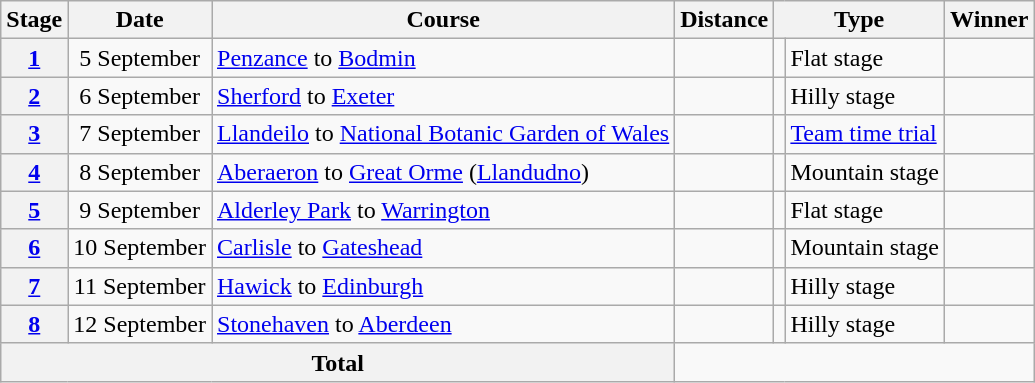<table class="wikitable">
<tr>
<th scope="col">Stage</th>
<th scope="col">Date</th>
<th scope="col">Course</th>
<th scope="col">Distance</th>
<th scope="col" colspan="2">Type</th>
<th scope="col">Winner</th>
</tr>
<tr>
<th scope="row"><a href='#'>1</a></th>
<td style="text-align:center;">5 September</td>
<td><a href='#'>Penzance</a> to <a href='#'>Bodmin</a></td>
<td style="text-align:center;"></td>
<td></td>
<td>Flat stage</td>
<td></td>
</tr>
<tr>
<th scope="row"><a href='#'>2</a></th>
<td style="text-align:center;">6 September</td>
<td><a href='#'>Sherford</a> to <a href='#'>Exeter</a></td>
<td style="text-align:center;"></td>
<td></td>
<td>Hilly stage</td>
<td></td>
</tr>
<tr>
<th scope="row"><a href='#'>3</a></th>
<td style="text-align:center;">7 September</td>
<td><a href='#'>Llandeilo</a> to <a href='#'>National Botanic Garden of Wales</a></td>
<td style="text-align:center;"></td>
<td></td>
<td><a href='#'>Team time trial</a></td>
<td></td>
</tr>
<tr>
<th scope="row"><a href='#'>4</a></th>
<td style="text-align:center;">8 September</td>
<td><a href='#'>Aberaeron</a> to <a href='#'>Great Orme</a> (<a href='#'>Llandudno</a>)</td>
<td style="text-align:center;"></td>
<td></td>
<td>Mountain stage</td>
<td></td>
</tr>
<tr>
<th scope="row"><a href='#'>5</a></th>
<td style="text-align:center;">9 September</td>
<td><a href='#'>Alderley Park</a> to <a href='#'>Warrington</a></td>
<td style="text-align:center;"></td>
<td></td>
<td>Flat stage</td>
<td></td>
</tr>
<tr>
<th scope="row"><a href='#'>6</a></th>
<td style="text-align:center;">10 September</td>
<td><a href='#'>Carlisle</a> to <a href='#'>Gateshead</a></td>
<td style="text-align:center;"></td>
<td></td>
<td>Mountain stage</td>
<td></td>
</tr>
<tr>
<th scope="row"><a href='#'>7</a></th>
<td style="text-align:center;">11 September</td>
<td><a href='#'>Hawick</a> to <a href='#'>Edinburgh</a></td>
<td style="text-align:center;"></td>
<td></td>
<td>Hilly stage</td>
<td></td>
</tr>
<tr>
<th scope="row"><a href='#'>8</a></th>
<td style="text-align:center;">12 September</td>
<td><a href='#'>Stonehaven</a> to <a href='#'>Aberdeen</a></td>
<td style="text-align:center;"></td>
<td></td>
<td>Hilly stage</td>
<td></td>
</tr>
<tr>
<th colspan="3">Total</th>
<td colspan="4" style="text-align:center"></td>
</tr>
</table>
